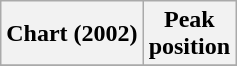<table class="wikitable plainrowheaders" style="text-align:center">
<tr>
<th scope="col">Chart (2002)</th>
<th scope="col">Peak<br>position</th>
</tr>
<tr>
</tr>
</table>
